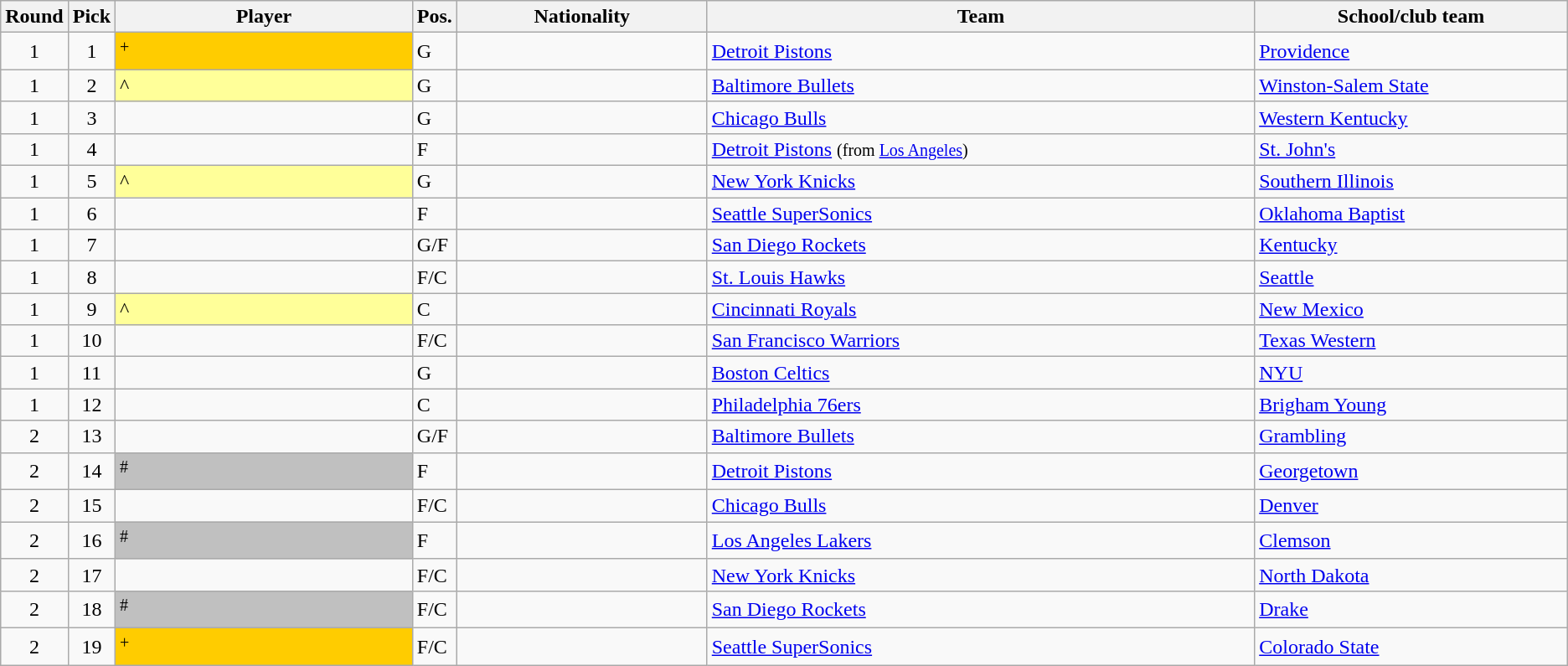<table class="wikitable sortable">
<tr>
<th width="1%">Round</th>
<th width="1%">Pick</th>
<th width="19%">Player</th>
<th width="1%">Pos.</th>
<th width="16%">Nationality</th>
<th width="35%">Team</th>
<th width="20%">School/club team</th>
</tr>
<tr>
<td align=center>1</td>
<td align=center>1</td>
<td bgcolor="#FFCC00"><sup>+</sup></td>
<td>G</td>
<td></td>
<td><a href='#'>Detroit Pistons</a></td>
<td><a href='#'>Providence</a></td>
</tr>
<tr>
<td align=center>1</td>
<td align=center>2</td>
<td bgcolor="#FFFF99">^</td>
<td>G</td>
<td></td>
<td><a href='#'>Baltimore Bullets</a></td>
<td><a href='#'>Winston-Salem State</a></td>
</tr>
<tr>
<td align=center>1</td>
<td align=center>3</td>
<td></td>
<td>G</td>
<td></td>
<td><a href='#'>Chicago Bulls</a></td>
<td><a href='#'>Western Kentucky</a></td>
</tr>
<tr>
<td align=center>1</td>
<td align=center>4</td>
<td></td>
<td>F</td>
<td></td>
<td><a href='#'>Detroit Pistons</a> <small>(from <a href='#'>Los Angeles</a>)</small></td>
<td><a href='#'>St. John's</a></td>
</tr>
<tr>
<td align=center>1</td>
<td align=center>5</td>
<td bgcolor="#FFFF99">^</td>
<td>G</td>
<td></td>
<td><a href='#'>New York Knicks</a></td>
<td><a href='#'>Southern Illinois</a></td>
</tr>
<tr>
<td align=center>1</td>
<td align=center>6</td>
<td></td>
<td>F</td>
<td></td>
<td><a href='#'>Seattle SuperSonics</a></td>
<td><a href='#'>Oklahoma Baptist</a></td>
</tr>
<tr>
<td align=center>1</td>
<td align=center>7</td>
<td></td>
<td>G/F</td>
<td></td>
<td><a href='#'>San Diego Rockets</a></td>
<td><a href='#'>Kentucky</a></td>
</tr>
<tr>
<td align=center>1</td>
<td align=center>8</td>
<td></td>
<td>F/C</td>
<td></td>
<td><a href='#'>St. Louis Hawks</a></td>
<td><a href='#'>Seattle</a></td>
</tr>
<tr>
<td align=center>1</td>
<td align=center>9</td>
<td bgcolor="#FFFF99">^</td>
<td>C</td>
<td></td>
<td><a href='#'>Cincinnati Royals</a></td>
<td><a href='#'>New Mexico</a></td>
</tr>
<tr>
<td align=center>1</td>
<td align=center>10</td>
<td></td>
<td>F/C</td>
<td></td>
<td><a href='#'>San Francisco Warriors</a></td>
<td><a href='#'>Texas Western</a></td>
</tr>
<tr>
<td align=center>1</td>
<td align=center>11</td>
<td></td>
<td>G</td>
<td></td>
<td><a href='#'>Boston Celtics</a></td>
<td><a href='#'>NYU</a></td>
</tr>
<tr>
<td align=center>1</td>
<td align=center>12</td>
<td></td>
<td>C</td>
<td></td>
<td><a href='#'>Philadelphia 76ers</a></td>
<td><a href='#'>Brigham Young</a></td>
</tr>
<tr>
<td align=center>2</td>
<td align=center>13</td>
<td></td>
<td>G/F</td>
<td></td>
<td><a href='#'>Baltimore Bullets</a></td>
<td><a href='#'>Grambling</a></td>
</tr>
<tr>
<td align=center>2</td>
<td align=center>14</td>
<td bgcolor="#C0C0C0"><sup>#</sup></td>
<td>F</td>
<td></td>
<td><a href='#'>Detroit Pistons</a></td>
<td><a href='#'>Georgetown</a></td>
</tr>
<tr>
<td align=center>2</td>
<td align=center>15</td>
<td></td>
<td>F/C</td>
<td></td>
<td><a href='#'>Chicago Bulls</a></td>
<td><a href='#'>Denver</a></td>
</tr>
<tr>
<td align=center>2</td>
<td align=center>16</td>
<td bgcolor="#C0C0C0"><sup>#</sup></td>
<td>F</td>
<td></td>
<td><a href='#'>Los Angeles Lakers</a></td>
<td><a href='#'>Clemson</a></td>
</tr>
<tr>
<td align=center>2</td>
<td align=center>17</td>
<td></td>
<td>F/C</td>
<td></td>
<td><a href='#'>New York Knicks</a></td>
<td><a href='#'>North Dakota</a></td>
</tr>
<tr>
<td align=center>2</td>
<td align=center>18</td>
<td bgcolor="#C0C0C0"><sup>#</sup></td>
<td>F/C</td>
<td></td>
<td><a href='#'>San Diego Rockets</a></td>
<td><a href='#'>Drake</a></td>
</tr>
<tr>
<td align=center>2</td>
<td align=center>19</td>
<td bgcolor="#FFCC00"><sup>+</sup></td>
<td>F/C</td>
<td></td>
<td><a href='#'>Seattle SuperSonics</a></td>
<td><a href='#'>Colorado State</a></td>
</tr>
</table>
